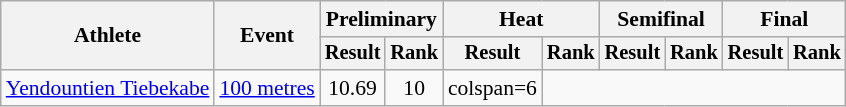<table class="wikitable" style="font-size:90%">
<tr>
<th rowspan="2">Athlete</th>
<th rowspan="2">Event</th>
<th colspan="2">Preliminary</th>
<th colspan="2">Heat</th>
<th colspan="2">Semifinal</th>
<th colspan="2">Final</th>
</tr>
<tr style="font-size:95%">
<th>Result</th>
<th>Rank</th>
<th>Result</th>
<th>Rank</th>
<th>Result</th>
<th>Rank</th>
<th>Result</th>
<th>Rank</th>
</tr>
<tr style=text-align:center>
<td style=text-align:left><a href='#'>Yendountien Tiebekabe</a></td>
<td style=text-align:left><a href='#'>100 metres</a></td>
<td>10.69</td>
<td>10</td>
<td>colspan=6 </td>
</tr>
</table>
